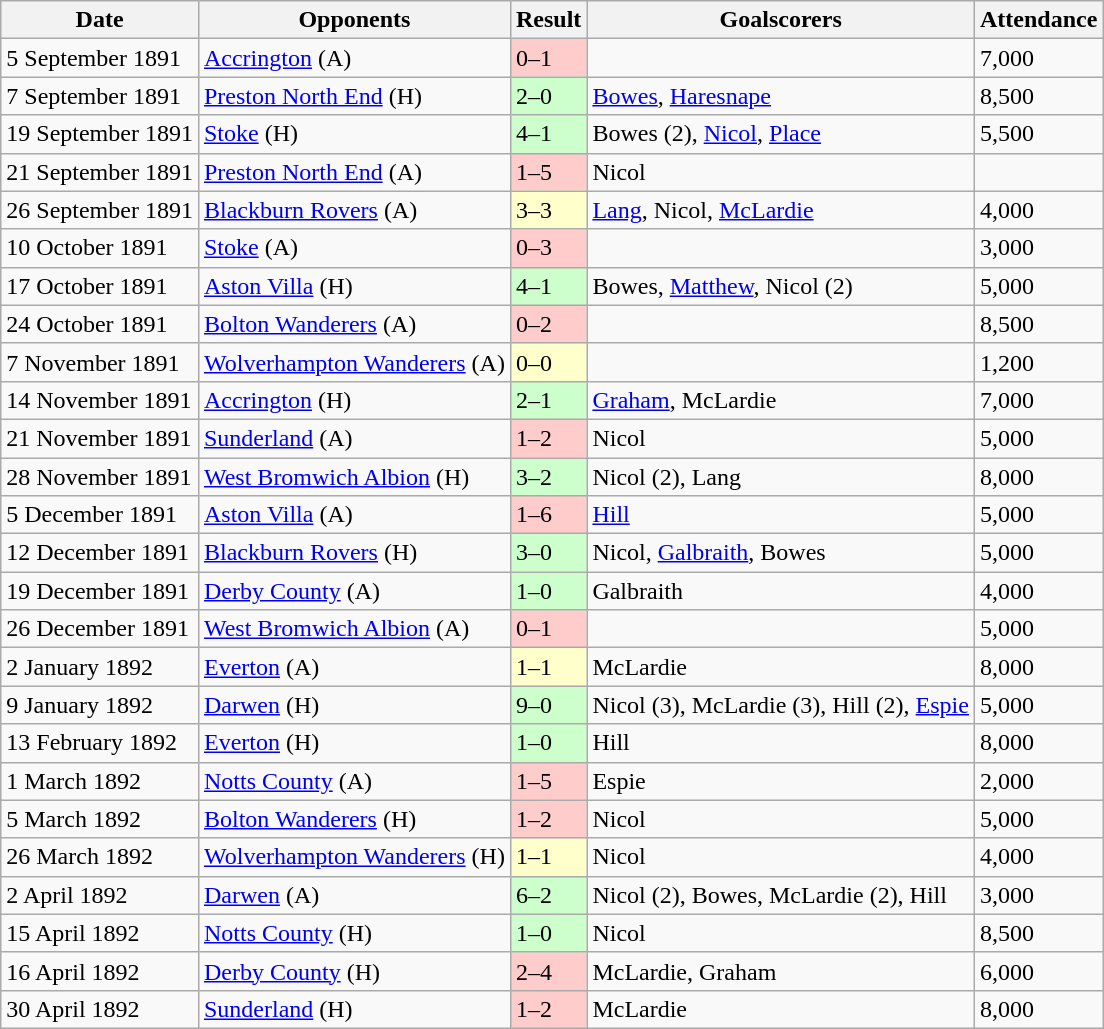<table class="wikitable">
<tr>
<th>Date</th>
<th>Opponents</th>
<th>Result</th>
<th>Goalscorers</th>
<th>Attendance</th>
</tr>
<tr>
<td>5 September 1891</td>
<td><a href='#'>Accrington</a> (A)</td>
<td bgcolor="ffcccc">0–1</td>
<td></td>
<td>7,000</td>
</tr>
<tr>
<td>7 September 1891</td>
<td><a href='#'>Preston North End</a> (H)</td>
<td bgcolor="ccffcc">2–0</td>
<td><a href='#'>Bowes</a>, <a href='#'>Haresnape</a></td>
<td>8,500</td>
</tr>
<tr>
<td>19 September 1891</td>
<td><a href='#'>Stoke</a> (H)</td>
<td bgcolor="ccffcc">4–1</td>
<td>Bowes (2), <a href='#'>Nicol</a>, <a href='#'>Place</a></td>
<td>5,500</td>
</tr>
<tr>
<td>21 September 1891</td>
<td><a href='#'>Preston North End</a> (A)</td>
<td bgcolor="ffcccc">1–5</td>
<td>Nicol</td>
<td></td>
</tr>
<tr>
<td>26 September 1891</td>
<td><a href='#'>Blackburn Rovers</a> (A)</td>
<td bgcolor="#ffffcc">3–3</td>
<td><a href='#'>Lang</a>, Nicol, <a href='#'>McLardie</a></td>
<td>4,000</td>
</tr>
<tr>
<td>10 October 1891</td>
<td><a href='#'>Stoke</a> (A)</td>
<td bgcolor="ffcccc">0–3</td>
<td></td>
<td>3,000</td>
</tr>
<tr>
<td>17 October 1891</td>
<td><a href='#'>Aston Villa</a> (H)</td>
<td bgcolor="ccffcc">4–1</td>
<td>Bowes, <a href='#'>Matthew</a>, Nicol (2)</td>
<td>5,000</td>
</tr>
<tr>
<td>24 October 1891</td>
<td><a href='#'>Bolton Wanderers</a> (A)</td>
<td bgcolor="ffcccc">0–2</td>
<td></td>
<td>8,500</td>
</tr>
<tr>
<td>7 November 1891</td>
<td><a href='#'>Wolverhampton Wanderers</a> (A)</td>
<td bgcolor="#ffffcc">0–0</td>
<td></td>
<td>1,200</td>
</tr>
<tr>
<td>14 November 1891</td>
<td><a href='#'>Accrington</a> (H)</td>
<td bgcolor="ccffcc">2–1</td>
<td><a href='#'>Graham</a>, McLardie</td>
<td>7,000</td>
</tr>
<tr>
<td>21 November 1891</td>
<td><a href='#'>Sunderland</a> (A)</td>
<td bgcolor="ffcccc">1–2</td>
<td>Nicol</td>
<td>5,000</td>
</tr>
<tr>
<td>28 November 1891</td>
<td><a href='#'>West Bromwich Albion</a> (H)</td>
<td bgcolor="ccffcc">3–2</td>
<td>Nicol (2), Lang</td>
<td>8,000</td>
</tr>
<tr>
<td>5 December 1891</td>
<td><a href='#'>Aston Villa</a> (A)</td>
<td bgcolor="ffcccc">1–6</td>
<td><a href='#'>Hill</a></td>
<td>5,000</td>
</tr>
<tr>
<td>12 December 1891</td>
<td><a href='#'>Blackburn Rovers</a> (H)</td>
<td bgcolor="ccffcc">3–0</td>
<td>Nicol, <a href='#'>Galbraith</a>, Bowes</td>
<td>5,000</td>
</tr>
<tr>
<td>19 December 1891</td>
<td><a href='#'>Derby County</a> (A)</td>
<td bgcolor="ccffcc">1–0</td>
<td>Galbraith</td>
<td>4,000</td>
</tr>
<tr>
<td>26 December 1891</td>
<td><a href='#'>West Bromwich Albion</a> (A)</td>
<td bgcolor="ffcccc">0–1</td>
<td></td>
<td>5,000</td>
</tr>
<tr>
<td>2 January 1892</td>
<td><a href='#'>Everton</a> (A)</td>
<td bgcolor="#ffffcc">1–1</td>
<td>McLardie</td>
<td>8,000</td>
</tr>
<tr>
<td>9 January 1892</td>
<td><a href='#'>Darwen</a> (H)</td>
<td bgcolor="ccffcc">9–0</td>
<td>Nicol (3), McLardie (3), Hill (2), <a href='#'>Espie</a></td>
<td>5,000</td>
</tr>
<tr>
<td>13 February 1892</td>
<td><a href='#'>Everton</a> (H)</td>
<td bgcolor="ccffcc">1–0</td>
<td>Hill</td>
<td>8,000</td>
</tr>
<tr>
<td>1 March 1892</td>
<td><a href='#'>Notts County</a> (A)</td>
<td bgcolor="ffcccc">1–5</td>
<td>Espie</td>
<td>2,000</td>
</tr>
<tr>
<td>5 March 1892</td>
<td><a href='#'>Bolton Wanderers</a> (H)</td>
<td bgcolor="ffcccc">1–2</td>
<td>Nicol</td>
<td>5,000</td>
</tr>
<tr>
<td>26 March 1892</td>
<td><a href='#'>Wolverhampton Wanderers</a> (H)</td>
<td bgcolor="#ffffcc">1–1</td>
<td>Nicol</td>
<td>4,000</td>
</tr>
<tr>
<td>2 April 1892</td>
<td><a href='#'>Darwen</a> (A)</td>
<td bgcolor="ccffcc">6–2</td>
<td>Nicol (2), Bowes, McLardie (2), Hill</td>
<td>3,000</td>
</tr>
<tr>
<td>15 April 1892</td>
<td><a href='#'>Notts County</a> (H)</td>
<td bgcolor="ccffcc">1–0</td>
<td>Nicol</td>
<td>8,500</td>
</tr>
<tr>
<td>16 April 1892</td>
<td><a href='#'>Derby County</a> (H)</td>
<td bgcolor="ffcccc">2–4</td>
<td>McLardie, Graham</td>
<td>6,000</td>
</tr>
<tr>
<td>30 April 1892</td>
<td><a href='#'>Sunderland</a> (H)</td>
<td bgcolor="ffcccc">1–2</td>
<td>McLardie</td>
<td>8,000</td>
</tr>
</table>
